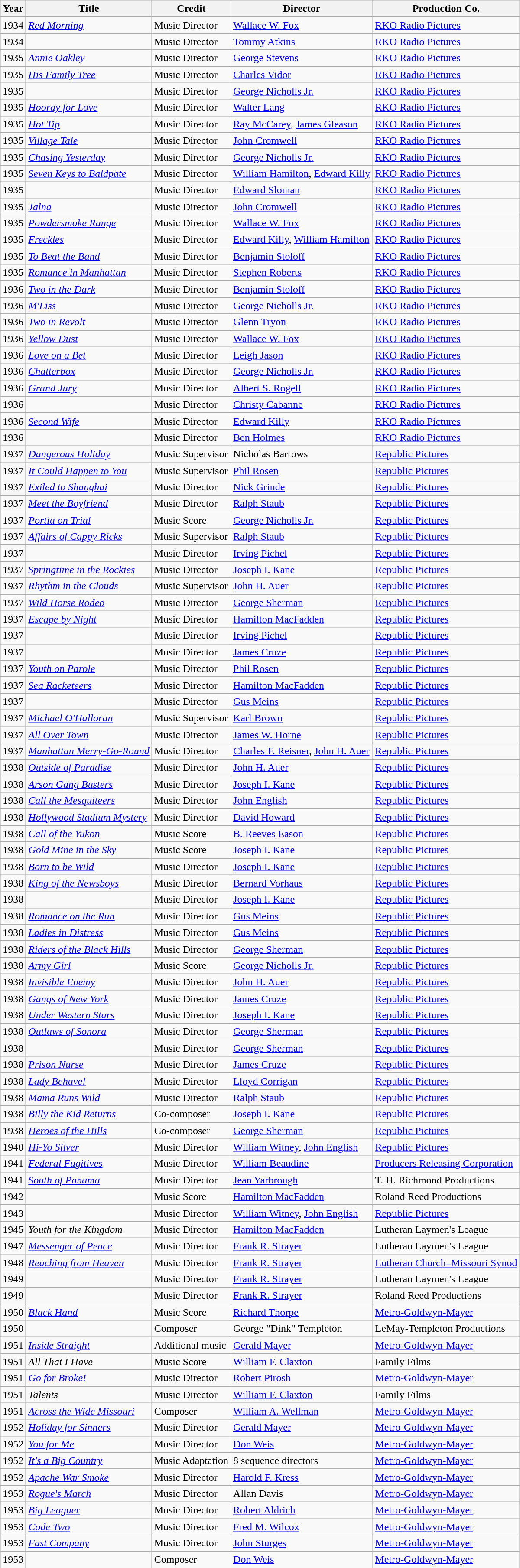<table class="wikitable sortable">
<tr>
<th>Year</th>
<th>Title</th>
<th>Credit</th>
<th>Director</th>
<th>Production Co.</th>
</tr>
<tr>
<td>1934</td>
<td><em><a href='#'>Red Morning</a></em></td>
<td>Music Director</td>
<td><a href='#'>Wallace W. Fox</a></td>
<td><a href='#'>RKO Radio Pictures</a></td>
</tr>
<tr>
<td>1934</td>
<td><em></em></td>
<td>Music Director</td>
<td><a href='#'>Tommy Atkins</a></td>
<td><a href='#'>RKO Radio Pictures</a></td>
</tr>
<tr>
<td>1935</td>
<td><em><a href='#'>Annie Oakley</a></em></td>
<td>Music Director</td>
<td><a href='#'>George Stevens</a></td>
<td><a href='#'>RKO Radio Pictures</a></td>
</tr>
<tr>
<td>1935</td>
<td><em><a href='#'>His Family Tree</a></em></td>
<td>Music Director</td>
<td><a href='#'>Charles Vidor</a></td>
<td><a href='#'>RKO Radio Pictures</a></td>
</tr>
<tr>
<td>1935</td>
<td><em></em></td>
<td>Music Director</td>
<td><a href='#'>George Nicholls Jr.</a></td>
<td><a href='#'>RKO Radio Pictures</a></td>
</tr>
<tr>
<td>1935</td>
<td><em><a href='#'>Hooray for Love</a></em></td>
<td>Music Director</td>
<td><a href='#'>Walter Lang</a></td>
<td><a href='#'>RKO Radio Pictures</a></td>
</tr>
<tr>
<td>1935</td>
<td><em><a href='#'>Hot Tip</a></em></td>
<td>Music Director</td>
<td><a href='#'>Ray McCarey</a>, <a href='#'>James Gleason</a></td>
<td><a href='#'>RKO Radio Pictures</a></td>
</tr>
<tr>
<td>1935</td>
<td><em><a href='#'>Village Tale</a></em></td>
<td>Music Director</td>
<td><a href='#'>John Cromwell</a></td>
<td><a href='#'>RKO Radio Pictures</a></td>
</tr>
<tr>
<td>1935</td>
<td><em><a href='#'>Chasing Yesterday</a></em></td>
<td>Music Director</td>
<td><a href='#'>George Nicholls Jr.</a></td>
<td><a href='#'>RKO Radio Pictures</a></td>
</tr>
<tr>
<td>1935</td>
<td><em><a href='#'>Seven Keys to Baldpate</a></em></td>
<td>Music Director</td>
<td><a href='#'>William Hamilton</a>, <a href='#'>Edward Killy</a></td>
<td><a href='#'>RKO Radio Pictures</a></td>
</tr>
<tr>
<td>1935</td>
<td><em></em></td>
<td>Music Director</td>
<td><a href='#'>Edward Sloman</a></td>
<td><a href='#'>RKO Radio Pictures</a></td>
</tr>
<tr>
<td>1935</td>
<td><em><a href='#'>Jalna</a></em></td>
<td>Music Director</td>
<td><a href='#'>John Cromwell</a></td>
<td><a href='#'>RKO Radio Pictures</a></td>
</tr>
<tr>
<td>1935</td>
<td><em><a href='#'>Powdersmoke Range</a></em></td>
<td>Music Director</td>
<td><a href='#'>Wallace W. Fox</a></td>
<td><a href='#'>RKO Radio Pictures</a></td>
</tr>
<tr>
<td>1935</td>
<td><em><a href='#'>Freckles</a></em></td>
<td>Music Director</td>
<td><a href='#'>Edward Killy</a>, <a href='#'>William Hamilton</a></td>
<td><a href='#'>RKO Radio Pictures</a></td>
</tr>
<tr>
<td>1935</td>
<td><em><a href='#'>To Beat the Band</a></em></td>
<td>Music Director</td>
<td><a href='#'>Benjamin Stoloff</a></td>
<td><a href='#'>RKO Radio Pictures</a></td>
</tr>
<tr>
<td>1935</td>
<td><em><a href='#'>Romance in Manhattan</a></em></td>
<td>Music Director</td>
<td><a href='#'>Stephen Roberts</a></td>
<td><a href='#'>RKO Radio Pictures</a></td>
</tr>
<tr>
<td>1936</td>
<td><em><a href='#'>Two in the Dark</a></em></td>
<td>Music Director</td>
<td><a href='#'>Benjamin Stoloff</a></td>
<td><a href='#'>RKO Radio Pictures</a></td>
</tr>
<tr>
<td>1936</td>
<td><em><a href='#'>M'Liss</a></em></td>
<td>Music Director</td>
<td><a href='#'>George Nicholls Jr.</a></td>
<td><a href='#'>RKO Radio Pictures</a></td>
</tr>
<tr>
<td>1936</td>
<td><em><a href='#'>Two in Revolt</a></em></td>
<td>Music Director</td>
<td><a href='#'>Glenn Tryon</a></td>
<td><a href='#'>RKO Radio Pictures</a></td>
</tr>
<tr>
<td>1936</td>
<td><em><a href='#'>Yellow Dust</a></em></td>
<td>Music Director</td>
<td><a href='#'>Wallace W. Fox</a></td>
<td><a href='#'>RKO Radio Pictures</a></td>
</tr>
<tr>
<td>1936</td>
<td><em><a href='#'>Love on a Bet</a></em></td>
<td>Music Director</td>
<td><a href='#'>Leigh Jason</a></td>
<td><a href='#'>RKO Radio Pictures</a></td>
</tr>
<tr>
<td>1936</td>
<td><em><a href='#'>Chatterbox</a></em></td>
<td>Music Director</td>
<td><a href='#'>George Nicholls Jr.</a></td>
<td><a href='#'>RKO Radio Pictures</a></td>
</tr>
<tr>
<td>1936</td>
<td><em><a href='#'>Grand Jury</a></em></td>
<td>Music Director</td>
<td><a href='#'>Albert S. Rogell</a></td>
<td><a href='#'>RKO Radio Pictures</a></td>
</tr>
<tr>
<td>1936</td>
<td><em></em></td>
<td>Music Director</td>
<td><a href='#'>Christy Cabanne</a></td>
<td><a href='#'>RKO Radio Pictures</a></td>
</tr>
<tr>
<td>1936</td>
<td><em><a href='#'>Second Wife</a></em></td>
<td>Music Director</td>
<td><a href='#'>Edward Killy</a></td>
<td><a href='#'>RKO Radio Pictures</a></td>
</tr>
<tr>
<td>1936</td>
<td><em></em></td>
<td>Music Director</td>
<td><a href='#'>Ben Holmes</a></td>
<td><a href='#'>RKO Radio Pictures</a></td>
</tr>
<tr>
<td>1937</td>
<td><em><a href='#'>Dangerous Holiday</a></em></td>
<td>Music Supervisor</td>
<td>Nicholas Barrows</td>
<td><a href='#'>Republic Pictures</a></td>
</tr>
<tr>
<td>1937</td>
<td><em><a href='#'>It Could Happen to You</a></em></td>
<td>Music Supervisor</td>
<td><a href='#'>Phil Rosen</a></td>
<td><a href='#'>Republic Pictures</a></td>
</tr>
<tr>
<td>1937</td>
<td><em><a href='#'>Exiled to Shanghai</a></em></td>
<td>Music Director</td>
<td><a href='#'>Nick Grinde</a></td>
<td><a href='#'>Republic Pictures</a></td>
</tr>
<tr>
<td>1937</td>
<td><em><a href='#'>Meet the Boyfriend</a></em></td>
<td>Music Director</td>
<td><a href='#'>Ralph Staub</a></td>
<td><a href='#'>Republic Pictures</a></td>
</tr>
<tr>
<td>1937</td>
<td><em><a href='#'>Portia on Trial</a></em></td>
<td>Music Score</td>
<td><a href='#'>George Nicholls Jr.</a></td>
<td><a href='#'>Republic Pictures</a></td>
</tr>
<tr>
<td>1937</td>
<td><em><a href='#'>Affairs of Cappy Ricks</a></em></td>
<td>Music Supervisor</td>
<td><a href='#'>Ralph Staub</a></td>
<td><a href='#'>Republic Pictures</a></td>
</tr>
<tr>
<td>1937</td>
<td><em></em></td>
<td>Music Director</td>
<td><a href='#'>Irving Pichel</a></td>
<td><a href='#'>Republic Pictures</a></td>
</tr>
<tr>
<td>1937</td>
<td><em><a href='#'>Springtime in the Rockies</a></em></td>
<td>Music Director</td>
<td><a href='#'>Joseph I. Kane</a></td>
<td><a href='#'>Republic Pictures</a></td>
</tr>
<tr>
<td>1937</td>
<td><em><a href='#'>Rhythm in the Clouds</a></em></td>
<td>Music Supervisor</td>
<td><a href='#'>John H. Auer</a></td>
<td><a href='#'>Republic Pictures</a></td>
</tr>
<tr>
<td>1937</td>
<td><em><a href='#'>Wild Horse Rodeo</a></em></td>
<td>Music Director</td>
<td><a href='#'>George Sherman</a></td>
<td><a href='#'>Republic Pictures</a></td>
</tr>
<tr>
<td>1937</td>
<td><em><a href='#'>Escape by Night</a></em></td>
<td>Music Director</td>
<td><a href='#'>Hamilton MacFadden</a></td>
<td><a href='#'>Republic Pictures</a></td>
</tr>
<tr>
<td>1937</td>
<td><em></em></td>
<td>Music Director</td>
<td><a href='#'>Irving Pichel</a></td>
<td><a href='#'>Republic Pictures</a></td>
</tr>
<tr>
<td>1937</td>
<td><em></em></td>
<td>Music Director</td>
<td><a href='#'>James Cruze</a></td>
<td><a href='#'>Republic Pictures</a></td>
</tr>
<tr>
<td>1937</td>
<td><em><a href='#'>Youth on Parole</a></em></td>
<td>Music Director</td>
<td><a href='#'>Phil Rosen</a></td>
<td><a href='#'>Republic Pictures</a></td>
</tr>
<tr>
<td>1937</td>
<td><em><a href='#'>Sea Racketeers</a></em></td>
<td>Music Director</td>
<td><a href='#'>Hamilton MacFadden</a></td>
<td><a href='#'>Republic Pictures</a></td>
</tr>
<tr>
<td>1937</td>
<td><em></em></td>
<td>Music Director</td>
<td><a href='#'>Gus Meins</a></td>
<td><a href='#'>Republic Pictures</a></td>
</tr>
<tr>
<td>1937</td>
<td><em><a href='#'>Michael O'Halloran</a></em></td>
<td>Music Supervisor</td>
<td><a href='#'>Karl Brown</a></td>
<td><a href='#'>Republic Pictures</a></td>
</tr>
<tr>
<td>1937</td>
<td><em><a href='#'>All Over Town</a></em></td>
<td>Music Director</td>
<td><a href='#'>James W. Horne</a></td>
<td><a href='#'>Republic Pictures</a></td>
</tr>
<tr>
<td>1937</td>
<td><em><a href='#'>Manhattan Merry-Go-Round</a></em></td>
<td>Music Director</td>
<td><a href='#'>Charles F. Reisner</a>, <a href='#'>John H. Auer</a></td>
<td><a href='#'>Republic Pictures</a></td>
</tr>
<tr>
<td>1938</td>
<td><em><a href='#'>Outside of Paradise</a></em></td>
<td>Music Director</td>
<td><a href='#'>John H. Auer</a></td>
<td><a href='#'>Republic Pictures</a></td>
</tr>
<tr>
<td>1938</td>
<td><em><a href='#'>Arson Gang Busters</a></em></td>
<td>Music Director</td>
<td><a href='#'>Joseph I. Kane</a></td>
<td><a href='#'>Republic Pictures</a></td>
</tr>
<tr>
<td>1938</td>
<td><em><a href='#'>Call the Mesquiteers</a></em></td>
<td>Music Director</td>
<td><a href='#'>John English</a></td>
<td><a href='#'>Republic Pictures</a></td>
</tr>
<tr>
<td>1938</td>
<td><em><a href='#'>Hollywood Stadium Mystery</a></em></td>
<td>Music Director</td>
<td><a href='#'>David Howard</a></td>
<td><a href='#'>Republic Pictures</a></td>
</tr>
<tr>
<td>1938</td>
<td><em><a href='#'>Call of the Yukon</a></em></td>
<td>Music Score</td>
<td><a href='#'>B. Reeves Eason</a></td>
<td><a href='#'>Republic Pictures</a></td>
</tr>
<tr>
<td>1938</td>
<td><em><a href='#'>Gold Mine in the Sky</a></em></td>
<td>Music Score</td>
<td><a href='#'>Joseph I. Kane</a></td>
<td><a href='#'>Republic Pictures</a></td>
</tr>
<tr>
<td>1938</td>
<td><em><a href='#'>Born to be Wild</a></em></td>
<td>Music Director</td>
<td><a href='#'>Joseph I. Kane</a></td>
<td><a href='#'>Republic Pictures</a></td>
</tr>
<tr>
<td>1938</td>
<td><em><a href='#'>King of the Newsboys</a></em></td>
<td>Music Director</td>
<td><a href='#'>Bernard Vorhaus</a></td>
<td><a href='#'>Republic Pictures</a></td>
</tr>
<tr>
<td>1938</td>
<td><em></em></td>
<td>Music Director</td>
<td><a href='#'>Joseph I. Kane</a></td>
<td><a href='#'>Republic Pictures</a></td>
</tr>
<tr>
<td>1938</td>
<td><em><a href='#'>Romance on the Run</a></em></td>
<td>Music Director</td>
<td><a href='#'>Gus Meins</a></td>
<td><a href='#'>Republic Pictures</a></td>
</tr>
<tr>
<td>1938</td>
<td><em><a href='#'>Ladies in Distress</a></em></td>
<td>Music Director</td>
<td><a href='#'>Gus Meins</a></td>
<td><a href='#'>Republic Pictures</a></td>
</tr>
<tr>
<td>1938</td>
<td><em><a href='#'>Riders of the Black Hills</a></em></td>
<td>Music Director</td>
<td><a href='#'>George Sherman</a></td>
<td><a href='#'>Republic Pictures</a></td>
</tr>
<tr>
<td>1938</td>
<td><em><a href='#'>Army Girl</a></em></td>
<td>Music Score</td>
<td><a href='#'>George Nicholls Jr.</a></td>
<td><a href='#'>Republic Pictures</a></td>
</tr>
<tr>
<td>1938</td>
<td><em><a href='#'>Invisible Enemy</a></em></td>
<td>Music Director</td>
<td><a href='#'>John H. Auer</a></td>
<td><a href='#'>Republic Pictures</a></td>
</tr>
<tr>
<td>1938</td>
<td><em><a href='#'>Gangs of New York</a></em></td>
<td>Music Director</td>
<td><a href='#'>James Cruze</a></td>
<td><a href='#'>Republic Pictures</a></td>
</tr>
<tr>
<td>1938</td>
<td><em><a href='#'>Under Western Stars</a></em></td>
<td>Music Director</td>
<td><a href='#'>Joseph I. Kane</a></td>
<td><a href='#'>Republic Pictures</a></td>
</tr>
<tr>
<td>1938</td>
<td><em><a href='#'>Outlaws of Sonora</a></em></td>
<td>Music Director</td>
<td><a href='#'>George Sherman</a></td>
<td><a href='#'>Republic Pictures</a></td>
</tr>
<tr>
<td>1938</td>
<td><em></em></td>
<td>Music Director</td>
<td><a href='#'>George Sherman</a></td>
<td><a href='#'>Republic Pictures</a></td>
</tr>
<tr>
<td>1938</td>
<td><em><a href='#'>Prison Nurse</a></em></td>
<td>Music Director</td>
<td><a href='#'>James Cruze</a></td>
<td><a href='#'>Republic Pictures</a></td>
</tr>
<tr>
<td>1938</td>
<td><em><a href='#'>Lady Behave!</a></em></td>
<td>Music Director</td>
<td><a href='#'>Lloyd Corrigan</a></td>
<td><a href='#'>Republic Pictures</a></td>
</tr>
<tr>
<td>1938</td>
<td><em><a href='#'>Mama Runs Wild</a></em></td>
<td>Music Director</td>
<td><a href='#'>Ralph Staub</a></td>
<td><a href='#'>Republic Pictures</a></td>
</tr>
<tr>
<td>1938</td>
<td><em><a href='#'>Billy the Kid Returns</a></em></td>
<td>Co-composer</td>
<td><a href='#'>Joseph I. Kane</a></td>
<td><a href='#'>Republic Pictures</a></td>
</tr>
<tr>
<td>1938</td>
<td><em><a href='#'>Heroes of the Hills</a></em></td>
<td>Co-composer</td>
<td><a href='#'>George Sherman</a></td>
<td><a href='#'>Republic Pictures</a></td>
</tr>
<tr>
<td>1940</td>
<td><em><a href='#'>Hi-Yo Silver</a></em></td>
<td>Music Director</td>
<td><a href='#'>William Witney</a>, <a href='#'>John English</a></td>
<td><a href='#'>Republic Pictures</a></td>
</tr>
<tr>
<td>1941</td>
<td><em><a href='#'>Federal Fugitives</a></em></td>
<td>Music Director</td>
<td><a href='#'>William Beaudine</a></td>
<td><a href='#'>Producers Releasing Corporation</a></td>
</tr>
<tr>
<td>1941</td>
<td><em><a href='#'>South of Panama</a></em></td>
<td>Music Director</td>
<td><a href='#'>Jean Yarbrough</a></td>
<td>T. H. Richmond Productions</td>
</tr>
<tr>
<td>1942</td>
<td><em></em></td>
<td>Music Score</td>
<td><a href='#'>Hamilton MacFadden</a></td>
<td>Roland Reed Productions</td>
</tr>
<tr>
<td>1943</td>
<td><em></em></td>
<td>Music Director</td>
<td><a href='#'>William Witney</a>, <a href='#'>John English</a></td>
<td><a href='#'>Republic Pictures</a></td>
</tr>
<tr>
<td>1945</td>
<td><em>Youth for the Kingdom</em></td>
<td>Music Director</td>
<td><a href='#'>Hamilton MacFadden</a></td>
<td>Lutheran Laymen's League</td>
</tr>
<tr>
<td>1947</td>
<td><em><a href='#'>Messenger of Peace</a></em></td>
<td>Music Director</td>
<td><a href='#'>Frank R. Strayer</a></td>
<td>Lutheran Laymen's League</td>
</tr>
<tr>
<td>1948</td>
<td><em><a href='#'>Reaching from Heaven</a></em></td>
<td>Music Director</td>
<td><a href='#'>Frank R. Strayer</a></td>
<td><a href='#'>Lutheran Church–Missouri Synod</a></td>
</tr>
<tr>
<td>1949</td>
<td><em></em></td>
<td>Music Director</td>
<td><a href='#'>Frank R. Strayer</a></td>
<td>Lutheran Laymen's League</td>
</tr>
<tr>
<td>1949</td>
<td><em></em></td>
<td>Music Director</td>
<td><a href='#'>Frank R. Strayer</a></td>
<td>Roland Reed Productions</td>
</tr>
<tr>
<td>1950</td>
<td><em><a href='#'>Black Hand</a></em></td>
<td>Music Score</td>
<td><a href='#'>Richard Thorpe</a></td>
<td><a href='#'>Metro-Goldwyn-Mayer</a></td>
</tr>
<tr>
<td>1950</td>
<td><em></em></td>
<td>Composer</td>
<td>George "Dink" Templeton</td>
<td>LeMay-Templeton Productions</td>
</tr>
<tr>
<td>1951</td>
<td><em><a href='#'>Inside Straight</a></em></td>
<td>Additional music</td>
<td><a href='#'>Gerald Mayer</a></td>
<td><a href='#'>Metro-Goldwyn-Mayer</a></td>
</tr>
<tr>
<td>1951</td>
<td><em>All That I Have</em></td>
<td>Music Score</td>
<td><a href='#'>William F. Claxton</a></td>
<td>Family Films</td>
</tr>
<tr>
<td>1951</td>
<td><em><a href='#'>Go for Broke!</a></em></td>
<td>Music Director</td>
<td><a href='#'>Robert Pirosh</a></td>
<td><a href='#'>Metro-Goldwyn-Mayer</a></td>
</tr>
<tr>
<td>1951</td>
<td><em>Talents</em></td>
<td>Music Director</td>
<td><a href='#'>William F. Claxton</a></td>
<td>Family Films</td>
</tr>
<tr>
<td>1951</td>
<td><em><a href='#'>Across the Wide Missouri</a></em></td>
<td>Composer</td>
<td><a href='#'>William A. Wellman</a></td>
<td><a href='#'>Metro-Goldwyn-Mayer</a></td>
</tr>
<tr>
<td>1952</td>
<td><em><a href='#'>Holiday for Sinners</a></em></td>
<td>Music Director</td>
<td><a href='#'>Gerald Mayer</a></td>
<td><a href='#'>Metro-Goldwyn-Mayer</a></td>
</tr>
<tr>
<td>1952</td>
<td><em><a href='#'>You for Me</a></em></td>
<td>Music Director</td>
<td><a href='#'>Don Weis</a></td>
<td><a href='#'>Metro-Goldwyn-Mayer</a></td>
</tr>
<tr>
<td>1952</td>
<td><em><a href='#'>It's a Big Country</a></em></td>
<td>Music Adaptation</td>
<td>8 sequence directors</td>
<td><a href='#'>Metro-Goldwyn-Mayer</a></td>
</tr>
<tr>
<td>1952</td>
<td><em><a href='#'>Apache War Smoke</a></em></td>
<td>Music Director</td>
<td><a href='#'>Harold F. Kress</a></td>
<td><a href='#'>Metro-Goldwyn-Mayer</a></td>
</tr>
<tr>
<td>1953</td>
<td><em><a href='#'>Rogue's March</a></em></td>
<td>Music Director</td>
<td>Allan Davis</td>
<td><a href='#'>Metro-Goldwyn-Mayer</a></td>
</tr>
<tr>
<td>1953</td>
<td><em><a href='#'>Big Leaguer</a></em></td>
<td>Music Director</td>
<td><a href='#'>Robert Aldrich</a></td>
<td><a href='#'>Metro-Goldwyn-Mayer</a></td>
</tr>
<tr>
<td>1953</td>
<td><em><a href='#'>Code Two</a></em></td>
<td>Music Director</td>
<td><a href='#'>Fred M. Wilcox</a></td>
<td><a href='#'>Metro-Goldwyn-Mayer</a></td>
</tr>
<tr>
<td>1953</td>
<td><em><a href='#'>Fast Company</a></em></td>
<td>Music Director</td>
<td><a href='#'>John Sturges</a></td>
<td><a href='#'>Metro-Goldwyn-Mayer</a></td>
</tr>
<tr>
<td>1953</td>
<td><em></em></td>
<td>Composer</td>
<td><a href='#'>Don Weis</a></td>
<td><a href='#'>Metro-Goldwyn-Mayer</a></td>
</tr>
<tr>
</tr>
</table>
